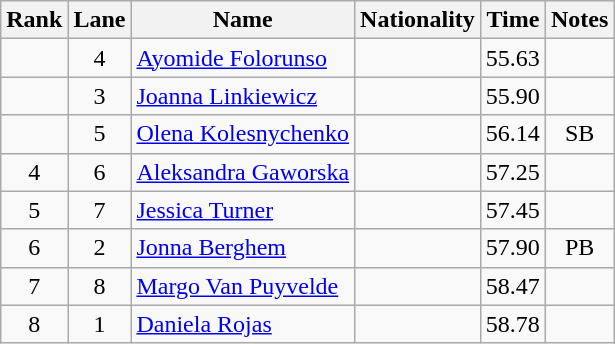<table class="wikitable sortable" style="text-align:center">
<tr>
<th>Rank</th>
<th>Lane</th>
<th>Name</th>
<th>Nationality</th>
<th>Time</th>
<th>Notes</th>
</tr>
<tr>
<td></td>
<td>4</td>
<td align=left><a href='#'>Ayomide Folorunso</a></td>
<td align=left></td>
<td>55.63</td>
<td></td>
</tr>
<tr>
<td></td>
<td>3</td>
<td align=left><a href='#'>Joanna Linkiewicz</a></td>
<td align=left></td>
<td>55.90</td>
<td></td>
</tr>
<tr>
<td></td>
<td>5</td>
<td align=left><a href='#'>Olena Kolesnychenko</a></td>
<td align=left></td>
<td>56.14</td>
<td>SB</td>
</tr>
<tr>
<td>4</td>
<td>6</td>
<td align=left><a href='#'>Aleksandra Gaworska</a></td>
<td align=left></td>
<td>57.25</td>
<td></td>
</tr>
<tr>
<td>5</td>
<td>7</td>
<td align=left><a href='#'>Jessica Turner</a></td>
<td align=left></td>
<td>57.45</td>
<td></td>
</tr>
<tr>
<td>6</td>
<td>2</td>
<td align=left><a href='#'>Jonna Berghem</a></td>
<td align=left></td>
<td>57.90</td>
<td>PB</td>
</tr>
<tr>
<td>7</td>
<td>8</td>
<td align=left><a href='#'>Margo Van Puyvelde</a></td>
<td align=left></td>
<td>58.47</td>
<td></td>
</tr>
<tr>
<td>8</td>
<td>1</td>
<td align=left><a href='#'>Daniela Rojas</a></td>
<td align=left></td>
<td>58.78</td>
<td></td>
</tr>
</table>
